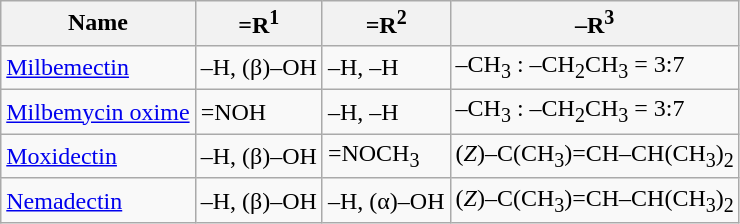<table class="wikitable">
<tr>
<th>Name</th>
<th>=R<sup>1</sup></th>
<th>=R<sup>2</sup></th>
<th>–R<sup>3</sup></th>
</tr>
<tr>
<td><a href='#'>Milbemectin</a></td>
<td>–H, (β)–OH</td>
<td>–H, –H</td>
<td>–CH<sub>3</sub> : –CH<sub>2</sub>CH<sub>3</sub> = 3:7</td>
</tr>
<tr>
<td><a href='#'>Milbemycin oxime</a></td>
<td>=NOH</td>
<td>–H, –H</td>
<td>–CH<sub>3</sub> : –CH<sub>2</sub>CH<sub>3</sub> = 3:7</td>
</tr>
<tr>
<td><a href='#'>Moxidectin</a></td>
<td>–H, (β)–OH</td>
<td>=NOCH<sub>3</sub></td>
<td>(<em>Z</em>)–C(CH<sub>3</sub>)=CH–CH(CH<sub>3</sub>)<sub>2</sub></td>
</tr>
<tr>
<td><a href='#'>Nemadectin</a></td>
<td>–H, (β)–OH</td>
<td>–H, (α)–OH</td>
<td>(<em>Z</em>)–C(CH<sub>3</sub>)=CH–CH(CH<sub>3</sub>)<sub>2</sub></td>
</tr>
</table>
